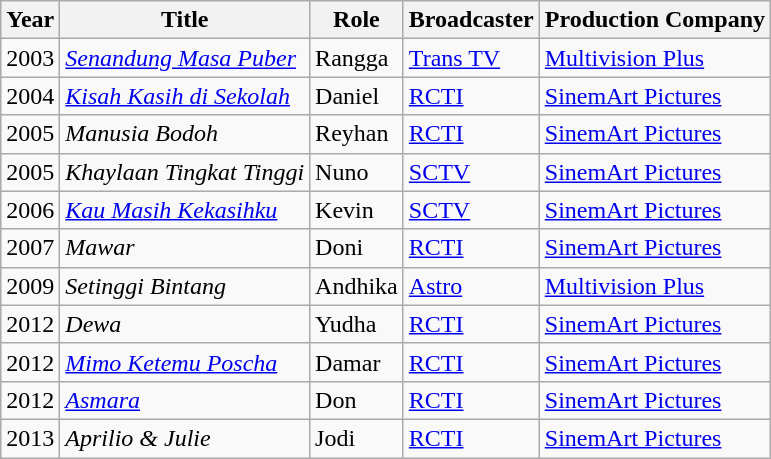<table class="wikitable sortable">
<tr>
<th>Year</th>
<th>Title</th>
<th>Role</th>
<th>Broadcaster</th>
<th>Production Company</th>
</tr>
<tr>
<td>2003</td>
<td><em><a href='#'>Senandung Masa Puber</a></em></td>
<td>Rangga</td>
<td><a href='#'>Trans TV</a></td>
<td><a href='#'>Multivision Plus</a></td>
</tr>
<tr>
<td>2004</td>
<td><em><a href='#'>Kisah Kasih di Sekolah</a></em></td>
<td>Daniel</td>
<td><a href='#'>RCTI</a></td>
<td><a href='#'>SinemArt Pictures</a></td>
</tr>
<tr>
<td>2005</td>
<td><em>Manusia Bodoh</em></td>
<td>Reyhan</td>
<td><a href='#'>RCTI</a></td>
<td><a href='#'>SinemArt Pictures</a></td>
</tr>
<tr>
<td>2005</td>
<td><em>Khaylaan Tingkat Tinggi</em></td>
<td>Nuno</td>
<td><a href='#'>SCTV</a></td>
<td><a href='#'>SinemArt Pictures</a></td>
</tr>
<tr>
<td>2006</td>
<td><em><a href='#'>Kau Masih Kekasihku</a></em></td>
<td>Kevin</td>
<td><a href='#'>SCTV</a></td>
<td><a href='#'>SinemArt Pictures</a></td>
</tr>
<tr>
<td>2007</td>
<td><em>Mawar</em></td>
<td>Doni</td>
<td><a href='#'>RCTI</a></td>
<td><a href='#'>SinemArt Pictures</a></td>
</tr>
<tr>
<td>2009</td>
<td><em>Setinggi Bintang</em></td>
<td>Andhika</td>
<td><a href='#'>Astro</a></td>
<td><a href='#'>Multivision Plus</a></td>
</tr>
<tr>
<td>2012</td>
<td><em>Dewa</em></td>
<td>Yudha</td>
<td><a href='#'>RCTI</a></td>
<td><a href='#'>SinemArt Pictures</a></td>
</tr>
<tr>
<td>2012</td>
<td><em><a href='#'>Mimo Ketemu Poscha</a></em></td>
<td>Damar</td>
<td><a href='#'>RCTI</a></td>
<td><a href='#'>SinemArt Pictures</a></td>
</tr>
<tr>
<td>2012</td>
<td><a href='#'><em>Asmara</em></a></td>
<td>Don</td>
<td><a href='#'>RCTI</a></td>
<td><a href='#'>SinemArt Pictures</a></td>
</tr>
<tr>
<td>2013</td>
<td><em>Aprilio & Julie</em></td>
<td>Jodi</td>
<td><a href='#'>RCTI</a></td>
<td><a href='#'>SinemArt Pictures</a></td>
</tr>
</table>
